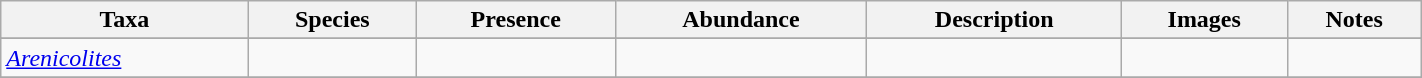<table class="wikitable sortable" align="center" width="75%">
<tr>
<th>Taxa</th>
<th>Species</th>
<th>Presence</th>
<th>Abundance</th>
<th>Description</th>
<th>Images</th>
<th>Notes</th>
</tr>
<tr>
</tr>
<tr>
<td><em><a href='#'>Arenicolites</a></em></td>
<td></td>
<td></td>
<td></td>
<td></td>
<td></td>
<td></td>
</tr>
<tr>
</tr>
</table>
